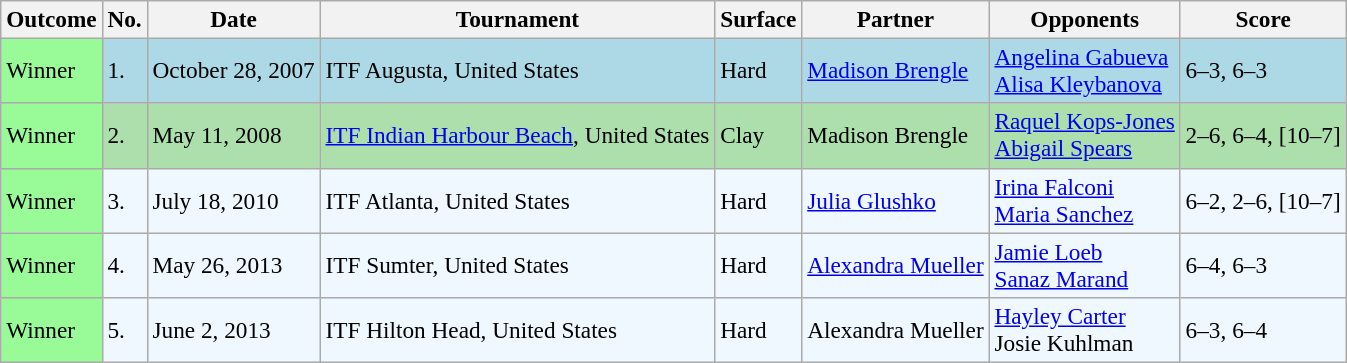<table class="sortable wikitable" style=font-size:97%>
<tr>
<th>Outcome</th>
<th>No.</th>
<th>Date</th>
<th>Tournament</th>
<th>Surface</th>
<th>Partner</th>
<th>Opponents</th>
<th class="unsortable">Score</th>
</tr>
<tr style="background:lightblue;">
<td style="background:#98fb98;">Winner</td>
<td>1.</td>
<td>October 28, 2007</td>
<td>ITF Augusta, United States</td>
<td>Hard</td>
<td> <a href='#'>Madison Brengle</a></td>
<td> <a href='#'>Angelina Gabueva</a> <br>  <a href='#'>Alisa Kleybanova</a></td>
<td>6–3, 6–3</td>
</tr>
<tr style="background:#addfad;">
<td style="background:#98fb98;">Winner</td>
<td>2.</td>
<td>May 11, 2008</td>
<td><a href='#'>ITF Indian Harbour Beach</a>, United States</td>
<td>Clay</td>
<td> Madison Brengle</td>
<td> <a href='#'>Raquel Kops-Jones</a> <br>  <a href='#'>Abigail Spears</a></td>
<td>2–6, 6–4, [10–7]</td>
</tr>
<tr style="background:#f0f8ff;">
<td style="background:#98fb98;">Winner</td>
<td>3.</td>
<td>July 18, 2010</td>
<td>ITF Atlanta, United States</td>
<td>Hard</td>
<td> <a href='#'>Julia Glushko</a></td>
<td> <a href='#'>Irina Falconi</a> <br>  <a href='#'>Maria Sanchez</a></td>
<td>6–2, 2–6, [10–7]</td>
</tr>
<tr style="background:#f0f8ff;">
<td style="background:#98fb98;">Winner</td>
<td>4.</td>
<td>May 26, 2013</td>
<td>ITF Sumter, United States</td>
<td>Hard</td>
<td> <a href='#'>Alexandra Mueller</a></td>
<td> <a href='#'>Jamie Loeb</a> <br>  <a href='#'>Sanaz Marand</a></td>
<td>6–4, 6–3</td>
</tr>
<tr style="background:#f0f8ff;">
<td style="background:#98fb98;">Winner</td>
<td>5.</td>
<td>June 2, 2013</td>
<td>ITF Hilton Head, United States</td>
<td>Hard</td>
<td> Alexandra Mueller</td>
<td> <a href='#'>Hayley Carter</a> <br>  Josie Kuhlman</td>
<td>6–3, 6–4</td>
</tr>
</table>
